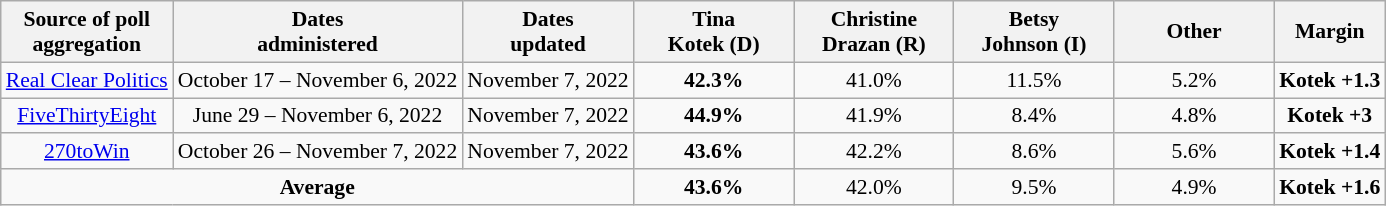<table class="wikitable sortable" style="text-align:center;font-size:90%;line-height:17px">
<tr>
<th>Source of poll<br>aggregation</th>
<th>Dates<br>administered</th>
<th>Dates<br>updated</th>
<th style="width:100px;">Tina<br>Kotek (D)</th>
<th style="width:100px;">Christine<br>Drazan (R)</th>
<th style="width:100px;">Betsy<br>Johnson (I)</th>
<th style="width:100px;">Other<br></th>
<th>Margin</th>
</tr>
<tr>
<td><a href='#'>Real Clear Politics</a></td>
<td>October 17 – November 6, 2022</td>
<td>November 7, 2022</td>
<td><strong>42.3%</strong></td>
<td>41.0%</td>
<td>11.5%</td>
<td>5.2%</td>
<td><strong>Kotek +1.3</strong></td>
</tr>
<tr>
<td><a href='#'>FiveThirtyEight</a></td>
<td>June 29 – November 6, 2022</td>
<td>November 7, 2022</td>
<td><strong>44.9%</strong></td>
<td>41.9%</td>
<td>8.4%</td>
<td>4.8%</td>
<td><strong>Kotek +3</strong></td>
</tr>
<tr>
<td><a href='#'>270toWin</a></td>
<td>October 26 – November 7, 2022</td>
<td>November 7, 2022</td>
<td><strong>43.6%</strong></td>
<td>42.2%</td>
<td>8.6%</td>
<td>5.6%</td>
<td><strong>Kotek +1.4</strong></td>
</tr>
<tr>
<td colspan="3"><strong>Average</strong></td>
<td><strong>43.6%</strong></td>
<td>42.0%</td>
<td>9.5%</td>
<td>4.9%</td>
<td><strong>Kotek +1.6</strong></td>
</tr>
</table>
